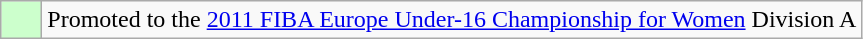<table class="wikitable">
<tr>
<td width=20px bgcolor="#ccffcc"></td>
<td>Promoted to the <a href='#'>2011 FIBA Europe Under-16 Championship for Women</a> Division A</td>
</tr>
</table>
